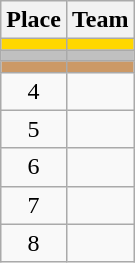<table class="wikitable" style="text-align: center;">
<tr>
<th>Place</th>
<th>Team</th>
</tr>
<tr style="text-align: center; background: gold">
<td></td>
<td style="text-align:left;"></td>
</tr>
<tr style="text-align: center; background: silver">
<td></td>
<td style="text-align:left;"></td>
</tr>
<tr style="text-align: center; background: #CC9966">
<td></td>
<td style="text-align:left;"></td>
</tr>
<tr>
<td>4</td>
<td style="text-align:left;"></td>
</tr>
<tr>
<td>5</td>
<td style="text-align:left;"></td>
</tr>
<tr>
<td>6</td>
<td style="text-align:left;"></td>
</tr>
<tr>
<td>7</td>
<td style="text-align:left;"></td>
</tr>
<tr>
<td>8</td>
<td style="text-align:left;"></td>
</tr>
</table>
